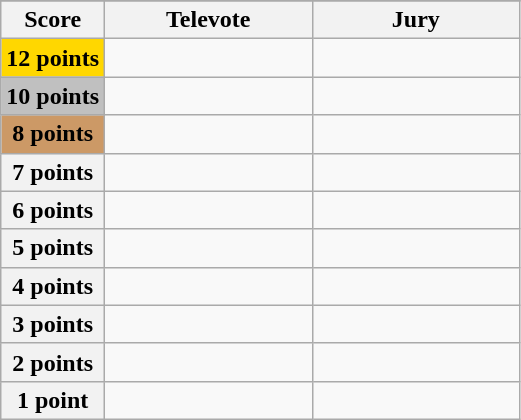<table class="wikitable">
<tr>
</tr>
<tr>
<th scope="col" width="20%">Score</th>
<th scope="col" width="40%">Televote</th>
<th scope="col" width="40%">Jury</th>
</tr>
<tr>
<th scope="row" style="background:gold">12 points</th>
<td></td>
<td></td>
</tr>
<tr>
<th scope="row" style="background:silver">10 points</th>
<td></td>
<td></td>
</tr>
<tr>
<th scope="row" style="background:#CC9966">8 points</th>
<td></td>
<td></td>
</tr>
<tr>
<th scope="row">7 points</th>
<td></td>
<td></td>
</tr>
<tr>
<th scope="row">6 points</th>
<td></td>
<td></td>
</tr>
<tr>
<th scope="row">5 points</th>
<td></td>
<td></td>
</tr>
<tr>
<th scope="row">4 points</th>
<td></td>
<td></td>
</tr>
<tr>
<th scope="row">3 points</th>
<td></td>
<td></td>
</tr>
<tr>
<th scope="row">2 points</th>
<td></td>
<td></td>
</tr>
<tr>
<th scope="row">1 point</th>
<td></td>
<td></td>
</tr>
</table>
